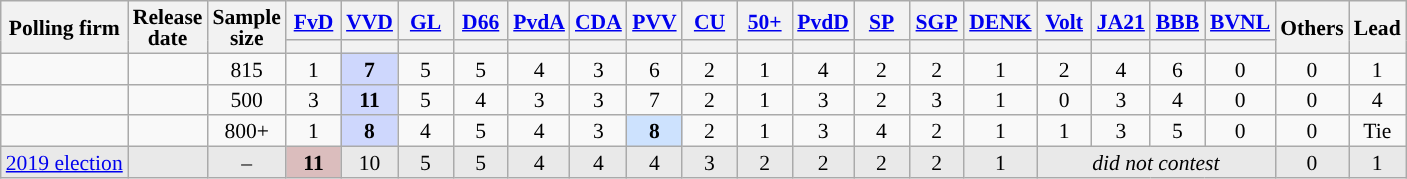<table class="wikitable sortable tpl-blanktable" style="text-align:center;font-size:90%;line-height:14px;">
<tr>
<th rowspan="2">Polling firm</th>
<th rowspan="2">Release<br>date</th>
<th rowspan="2">Sample<br>size</th>
<th class="unsortable" style="width:30px;"><a href='#'>FvD</a></th>
<th class="unsortable" style="width:30px;"><a href='#'>VVD</a></th>
<th class="unsortable" style="width:30px;"><a href='#'>GL</a></th>
<th class="unsortable" style="width:30px;"><a href='#'>D66</a></th>
<th class="unsortable" style="width:30px;"><a href='#'>PvdA</a></th>
<th class="unsortable" style="width:30px;"><a href='#'>CDA</a></th>
<th class="unsortable" style="width:30px;"><a href='#'>PVV</a></th>
<th class="unsortable" style="width:30px;"><a href='#'>CU</a></th>
<th class="unsortable" style="width:30px;"><a href='#'>50+</a></th>
<th class="unsortable" style="width:30px;"><a href='#'>PvdD</a></th>
<th class="unsortable" style="width:30px;"><a href='#'>SP</a></th>
<th class="unsortable" style="width:30px;"><a href='#'>SGP</a></th>
<th class="unsortable" style="width:30px;"><a href='#'>DENK</a></th>
<th class="unsortable" style="width:30px;"><a href='#'>Volt</a></th>
<th class="unsortable" style="width:30px;"><a href='#'>JA21</a></th>
<th class="unsortable" style="width:30px;"><a href='#'>BBB</a></th>
<th class="unsortable" style="width:30px;"><a href='#'>BVNL</a></th>
<th class="unsortable" style="width:30px;" rowspan="2">Others</th>
<th rowspan="2">Lead</th>
</tr>
<tr>
<th data-sort-type="number" style="background:"></th>
<th data-sort-type="number" style="background:"></th>
<th data-sort-type="number" style="background:"></th>
<th data-sort-type="number" style="background:"></th>
<th data-sort-type="number" style="background:"></th>
<th data-sort-type="number" style="background:"></th>
<th data-sort-type="number" style="background:"></th>
<th data-sort-type="number" style="background:"></th>
<th data-sort-type="number" style="background:"></th>
<th data-sort-type="number" style="background:"></th>
<th data-sort-type="number" style="background:"></th>
<th data-sort-type="number" style="background:"></th>
<th data-sort-type="number" style="background:"></th>
<th data-sort-type="number" style="background:"></th>
<th data-sort-type="number" style="background:"></th>
<th data-sort-type="number" style="background:"></th>
<th data-sort-type="number" style="background:"></th>
</tr>
<tr>
<td></td>
<td></td>
<td>815</td>
<td>1</td>
<td style="background:#CED7FD;"><strong>7</strong></td>
<td>5</td>
<td>5</td>
<td>4</td>
<td>3</td>
<td>6</td>
<td>2</td>
<td>1</td>
<td>4</td>
<td>2</td>
<td>2</td>
<td>1</td>
<td>2</td>
<td>4</td>
<td>6</td>
<td>0</td>
<td>0</td>
<td style="background:">1</td>
</tr>
<tr>
<td></td>
<td></td>
<td>500</td>
<td>3</td>
<td style="background:#CED7FD;"><strong>11</strong></td>
<td>5</td>
<td>4</td>
<td>3</td>
<td>3</td>
<td>7</td>
<td>2</td>
<td>1</td>
<td>3</td>
<td>2</td>
<td>3</td>
<td>1</td>
<td>0</td>
<td>3</td>
<td>4</td>
<td>0</td>
<td>0</td>
<td style="background:">4</td>
</tr>
<tr>
<td></td>
<td></td>
<td>800+</td>
<td>1</td>
<td style="background:#CED7FD;"><strong>8</strong></td>
<td>4</td>
<td>5</td>
<td>4</td>
<td>3</td>
<td style="background:#CDE2FE;"><strong>8</strong></td>
<td>2</td>
<td>1</td>
<td>3</td>
<td>4</td>
<td>2</td>
<td>1</td>
<td>1</td>
<td>3</td>
<td>5</td>
<td>0</td>
<td>0</td>
<td>Tie</td>
</tr>
<tr style="background:#E9E9E9;">
<td><a href='#'>2019 election</a></td>
<td></td>
<td>–</td>
<td style="background:#DBBDBD;"><strong>11</strong></td>
<td>10</td>
<td>5</td>
<td>5</td>
<td>4</td>
<td>4</td>
<td>4</td>
<td>3</td>
<td>2</td>
<td>2</td>
<td>2</td>
<td>2</td>
<td>1</td>
<td colspan=4><em>did not contest</em></td>
<td>0</td>
<td style="background:">1</td>
</tr>
</table>
